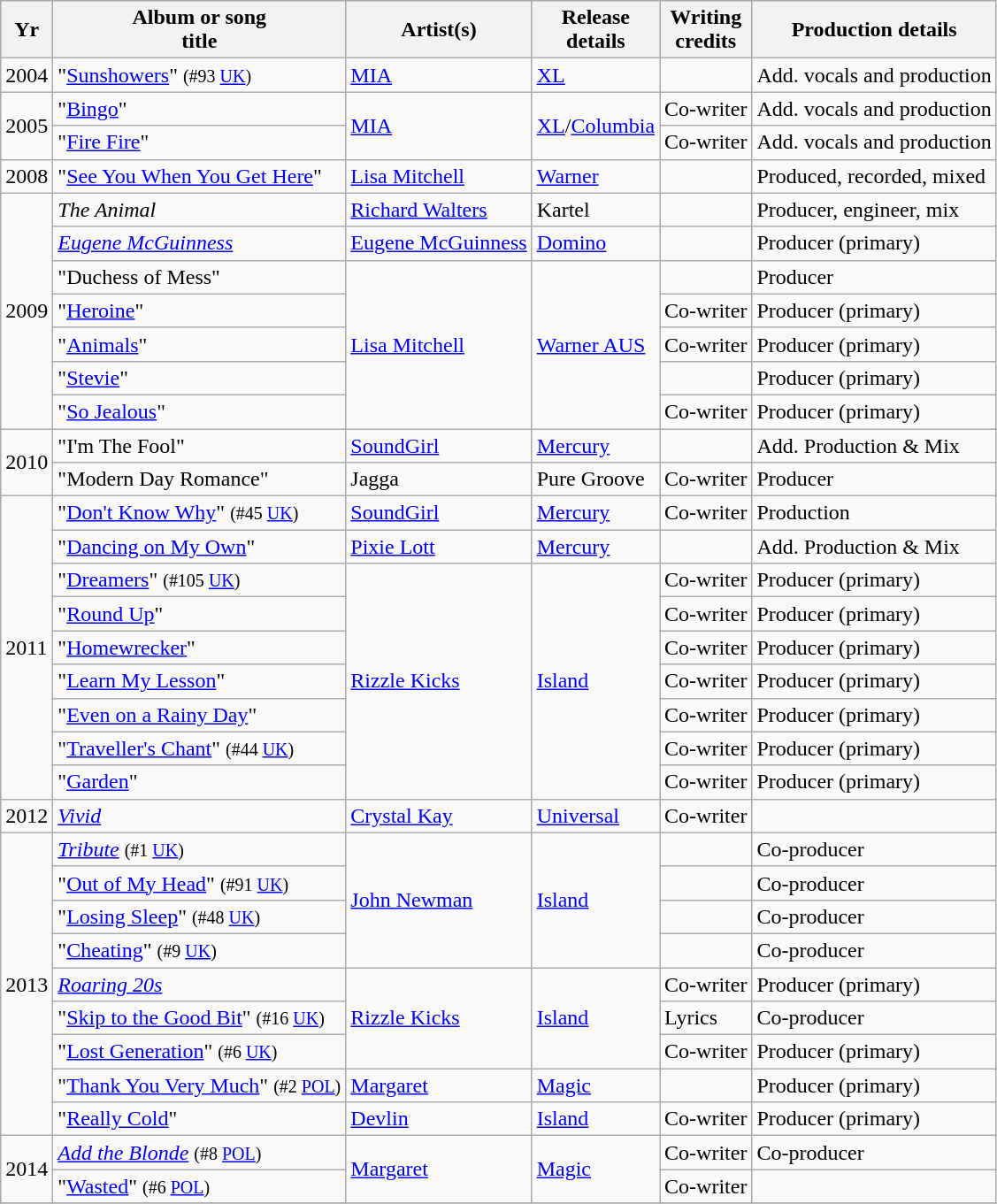<table class="wikitable sortable" style="text-align:left;font-size:100%;">
<tr>
<th>Yr</th>
<th>Album or song<br>title</th>
<th>Artist(s)</th>
<th>Release<br>details</th>
<th>Writing<br>credits</th>
<th>Production details</th>
</tr>
<tr>
<td rowspan="1">2004</td>
<td>"<a href='#'>Sunshowers</a>" <small>(#93 <a href='#'>UK</a>)</small></td>
<td><a href='#'>MIA</a></td>
<td><a href='#'>XL</a></td>
<td></td>
<td>Add. vocals and production</td>
</tr>
<tr>
<td rowspan="2">2005</td>
<td>"<a href='#'>Bingo</a>"</td>
<td rowspan="2"><a href='#'>MIA</a></td>
<td rowspan="2"><a href='#'>XL</a>/<a href='#'>Columbia</a></td>
<td>Co-writer</td>
<td>Add. vocals and production</td>
</tr>
<tr>
<td>"<a href='#'>Fire Fire</a>"</td>
<td>Co-writer</td>
<td>Add. vocals and production</td>
</tr>
<tr>
<td rowspan="1">2008</td>
<td>"<a href='#'>See You When You Get Here</a>"</td>
<td><a href='#'>Lisa Mitchell</a></td>
<td><a href='#'>Warner</a></td>
<td></td>
<td>Produced, recorded, mixed</td>
</tr>
<tr>
<td rowspan="7">2009</td>
<td><em>The Animal</em></td>
<td><a href='#'>Richard Walters</a></td>
<td>Kartel</td>
<td></td>
<td>Producer, engineer, mix</td>
</tr>
<tr>
<td><em><a href='#'>Eugene McGuinness</a></em></td>
<td><a href='#'>Eugene McGuinness</a></td>
<td><a href='#'>Domino</a></td>
<td></td>
<td>Producer (primary)</td>
</tr>
<tr>
<td>"Duchess of Mess"</td>
<td rowspan="5"><a href='#'>Lisa Mitchell</a></td>
<td rowspan="5"><a href='#'>Warner AUS</a></td>
<td></td>
<td>Producer</td>
</tr>
<tr>
<td>"<a href='#'>Heroine</a>"</td>
<td>Co-writer</td>
<td>Producer (primary)</td>
</tr>
<tr>
<td>"<a href='#'>Animals</a>"</td>
<td>Co-writer</td>
<td>Producer (primary)</td>
</tr>
<tr>
<td>"<a href='#'>Stevie</a>"</td>
<td></td>
<td>Producer (primary)</td>
</tr>
<tr>
<td>"<a href='#'>So Jealous</a>"</td>
<td>Co-writer</td>
<td>Producer (primary)</td>
</tr>
<tr>
<td rowspan="2">2010</td>
<td>"I'm The Fool"</td>
<td><a href='#'>SoundGirl</a></td>
<td><a href='#'>Mercury</a></td>
<td></td>
<td>Add. Production & Mix</td>
</tr>
<tr>
<td>"Modern Day Romance"</td>
<td>Jagga</td>
<td>Pure Groove</td>
<td>Co-writer</td>
<td>Producer</td>
</tr>
<tr>
<td rowspan="9">2011</td>
<td>"<a href='#'>Don't Know Why</a>" <small>(#45 <a href='#'>UK</a>)</small></td>
<td><a href='#'>SoundGirl</a></td>
<td><a href='#'>Mercury</a></td>
<td>Co-writer</td>
<td>Production</td>
</tr>
<tr>
<td>"<a href='#'>Dancing on My Own</a>"</td>
<td><a href='#'>Pixie Lott</a></td>
<td><a href='#'>Mercury</a></td>
<td></td>
<td>Add. Production & Mix</td>
</tr>
<tr>
<td>"<a href='#'>Dreamers</a>" <small>(#105 <a href='#'>UK</a>)</small></td>
<td rowspan="7"><a href='#'>Rizzle Kicks</a></td>
<td rowspan="7"><a href='#'>Island</a></td>
<td>Co-writer</td>
<td>Producer (primary)</td>
</tr>
<tr>
<td>"<a href='#'>Round Up</a>"</td>
<td>Co-writer</td>
<td>Producer (primary)</td>
</tr>
<tr>
<td>"<a href='#'>Homewrecker</a>"</td>
<td>Co-writer</td>
<td>Producer (primary)</td>
</tr>
<tr>
<td>"<a href='#'>Learn My Lesson</a>"</td>
<td>Co-writer</td>
<td>Producer (primary)</td>
</tr>
<tr>
<td>"<a href='#'>Even on a Rainy Day</a>"</td>
<td>Co-writer</td>
<td>Producer (primary)</td>
</tr>
<tr>
<td>"<a href='#'>Traveller's Chant</a>" <small>(#44 <a href='#'>UK</a>)</small></td>
<td>Co-writer</td>
<td>Producer (primary)</td>
</tr>
<tr>
<td>"<a href='#'>Garden</a>"</td>
<td>Co-writer</td>
<td>Producer (primary)</td>
</tr>
<tr>
<td rowspan="1">2012</td>
<td><em><a href='#'>Vivid</a></em></td>
<td><a href='#'>Crystal Kay</a></td>
<td><a href='#'>Universal</a></td>
<td>Co-writer</td>
<td></td>
</tr>
<tr>
<td rowspan="9">2013</td>
<td><em><a href='#'>Tribute</a></em> <small>(#1 <a href='#'>UK</a>)</small></td>
<td rowspan="4"><a href='#'>John Newman</a></td>
<td rowspan="4"><a href='#'>Island</a></td>
<td></td>
<td>Co-producer</td>
</tr>
<tr>
<td>"<a href='#'>Out of My Head</a>" <small>(#91 <a href='#'>UK</a>)</small></td>
<td></td>
<td>Co-producer</td>
</tr>
<tr>
<td>"<a href='#'>Losing Sleep</a>" <small>(#48 <a href='#'>UK</a>)</small></td>
<td></td>
<td>Co-producer</td>
</tr>
<tr>
<td>"<a href='#'>Cheating</a>" <small>(#9 <a href='#'>UK</a>)</small></td>
<td></td>
<td>Co-producer</td>
</tr>
<tr>
<td><em><a href='#'>Roaring 20s</a></em></td>
<td rowspan="3"><a href='#'>Rizzle Kicks</a></td>
<td rowspan="3"><a href='#'>Island</a></td>
<td>Co-writer</td>
<td>Producer (primary)</td>
</tr>
<tr>
<td>"<a href='#'>Skip to the Good Bit</a>" <small>(#16 <a href='#'>UK</a>)</small></td>
<td>Lyrics</td>
<td>Co-producer</td>
</tr>
<tr>
<td>"<a href='#'>Lost Generation</a>" <small>(#6 <a href='#'>UK</a>)</small></td>
<td>Co-writer</td>
<td>Producer (primary)</td>
</tr>
<tr>
<td>"<a href='#'>Thank You Very Much</a>" <small>(#2 <a href='#'>POL</a>)</small></td>
<td><a href='#'>Margaret</a></td>
<td><a href='#'>Magic</a></td>
<td></td>
<td>Producer (primary)</td>
</tr>
<tr>
<td>"<a href='#'>Really Cold</a>"</td>
<td><a href='#'>Devlin</a></td>
<td><a href='#'>Island</a></td>
<td>Co-writer</td>
<td>Producer (primary)</td>
</tr>
<tr>
<td rowspan="2">2014</td>
<td><em><a href='#'>Add the Blonde</a></em> <small>(#8 <a href='#'>POL</a>)</small></td>
<td rowspan="2"><a href='#'>Margaret</a></td>
<td rowspan="2"><a href='#'>Magic</a></td>
<td>Co-writer</td>
<td>Co-producer</td>
</tr>
<tr>
<td>"<a href='#'>Wasted</a>" <small>(#6 <a href='#'>POL</a>)</small></td>
<td>Co-writer</td>
<td></td>
</tr>
<tr>
</tr>
</table>
